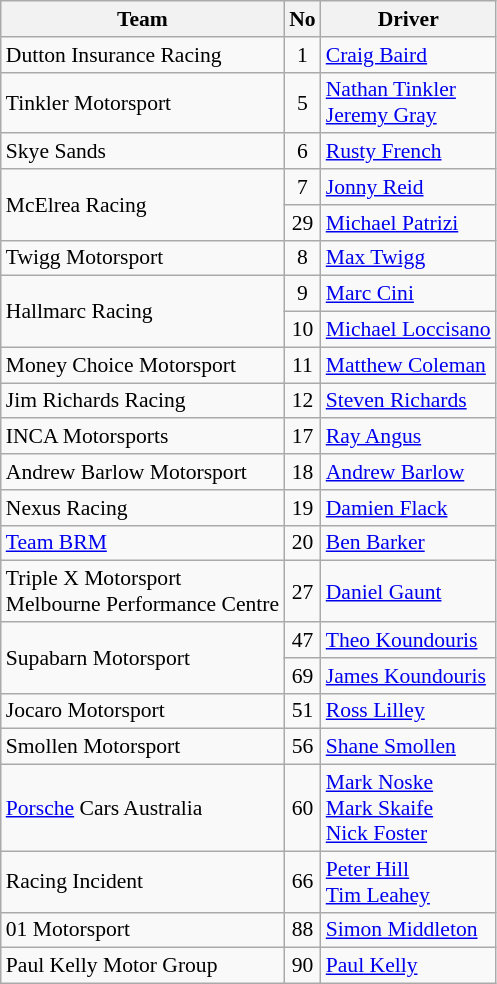<table class="wikitable" style="font-size: 90%;">
<tr>
<th>Team</th>
<th>No</th>
<th>Driver</th>
</tr>
<tr>
<td>Dutton Insurance Racing</td>
<td align="center">1</td>
<td> <a href='#'>Craig Baird</a></td>
</tr>
<tr>
<td>Tinkler Motorsport</td>
<td align="center">5</td>
<td> <a href='#'>Nathan Tinkler</a><br> <a href='#'>Jeremy Gray</a></td>
</tr>
<tr>
<td>Skye Sands</td>
<td align="center">6</td>
<td> <a href='#'>Rusty French</a></td>
</tr>
<tr>
<td rowspan=2>McElrea Racing</td>
<td align="center">7</td>
<td> <a href='#'>Jonny Reid</a></td>
</tr>
<tr>
<td align="center">29</td>
<td> <a href='#'>Michael Patrizi</a></td>
</tr>
<tr>
<td>Twigg Motorsport</td>
<td align="center">8</td>
<td> <a href='#'>Max Twigg</a></td>
</tr>
<tr>
<td rowspan=2>Hallmarc Racing</td>
<td align="center">9</td>
<td> <a href='#'>Marc Cini</a></td>
</tr>
<tr>
<td align="center">10</td>
<td> <a href='#'>Michael Loccisano</a></td>
</tr>
<tr>
<td>Money Choice Motorsport</td>
<td align="center">11</td>
<td> <a href='#'>Matthew Coleman</a></td>
</tr>
<tr>
<td>Jim Richards Racing</td>
<td align="center">12</td>
<td> <a href='#'>Steven Richards</a></td>
</tr>
<tr>
<td>INCA Motorsports</td>
<td align="center">17</td>
<td> <a href='#'>Ray Angus</a></td>
</tr>
<tr>
<td>Andrew Barlow Motorsport</td>
<td align="center">18</td>
<td> <a href='#'>Andrew Barlow</a></td>
</tr>
<tr>
<td>Nexus Racing</td>
<td align="center">19</td>
<td> <a href='#'>Damien Flack</a></td>
</tr>
<tr>
<td><a href='#'>Team BRM</a></td>
<td align="center">20</td>
<td> <a href='#'>Ben Barker</a></td>
</tr>
<tr>
<td>Triple X Motorsport<br>Melbourne Performance Centre</td>
<td align="center">27</td>
<td> <a href='#'>Daniel Gaunt</a></td>
</tr>
<tr>
<td rowspan=2>Supabarn Motorsport</td>
<td align="center">47</td>
<td> <a href='#'>Theo Koundouris</a></td>
</tr>
<tr>
<td align="center">69</td>
<td> <a href='#'>James Koundouris</a></td>
</tr>
<tr>
<td>Jocaro Motorsport</td>
<td align="center">51</td>
<td> <a href='#'>Ross Lilley</a></td>
</tr>
<tr>
<td>Smollen Motorsport</td>
<td align="center">56</td>
<td> <a href='#'>Shane Smollen</a></td>
</tr>
<tr>
<td><a href='#'>Porsche</a> Cars Australia</td>
<td align="center">60</td>
<td> <a href='#'>Mark Noske</a><br> <a href='#'>Mark Skaife</a><br> <a href='#'>Nick Foster</a></td>
</tr>
<tr>
<td>Racing Incident</td>
<td align="center">66</td>
<td> <a href='#'>Peter Hill</a><br> <a href='#'>Tim Leahey</a></td>
</tr>
<tr>
<td>01 Motorsport</td>
<td align="center">88</td>
<td> <a href='#'>Simon Middleton</a></td>
</tr>
<tr>
<td>Paul Kelly Motor Group</td>
<td align="center">90</td>
<td> <a href='#'>Paul Kelly</a></td>
</tr>
</table>
